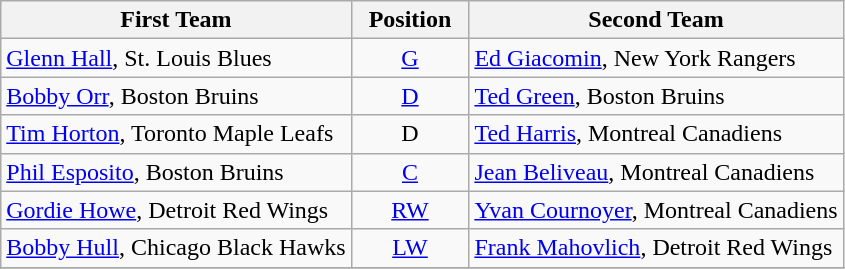<table class="wikitable">
<tr>
<th>First Team</th>
<th>  Position  </th>
<th>Second Team</th>
</tr>
<tr>
<td><a href='#'>Glenn Hall</a>, St. Louis Blues</td>
<td align=center><a href='#'>G</a></td>
<td><a href='#'>Ed Giacomin</a>, New York Rangers</td>
</tr>
<tr>
<td><a href='#'>Bobby Orr</a>, Boston Bruins</td>
<td align=center><a href='#'>D</a></td>
<td><a href='#'>Ted Green</a>, Boston Bruins</td>
</tr>
<tr>
<td><a href='#'>Tim Horton</a>, Toronto Maple Leafs</td>
<td align=center>D</td>
<td><a href='#'>Ted Harris</a>, Montreal Canadiens</td>
</tr>
<tr>
<td><a href='#'>Phil Esposito</a>, Boston Bruins</td>
<td align=center><a href='#'>C</a></td>
<td><a href='#'>Jean Beliveau</a>, Montreal Canadiens</td>
</tr>
<tr>
<td><a href='#'>Gordie Howe</a>, Detroit Red Wings</td>
<td align=center><a href='#'>RW</a></td>
<td><a href='#'>Yvan Cournoyer</a>, Montreal Canadiens</td>
</tr>
<tr>
<td><a href='#'>Bobby Hull</a>, Chicago Black Hawks</td>
<td align=center><a href='#'>LW</a></td>
<td><a href='#'>Frank Mahovlich</a>, Detroit Red Wings</td>
</tr>
<tr>
</tr>
</table>
